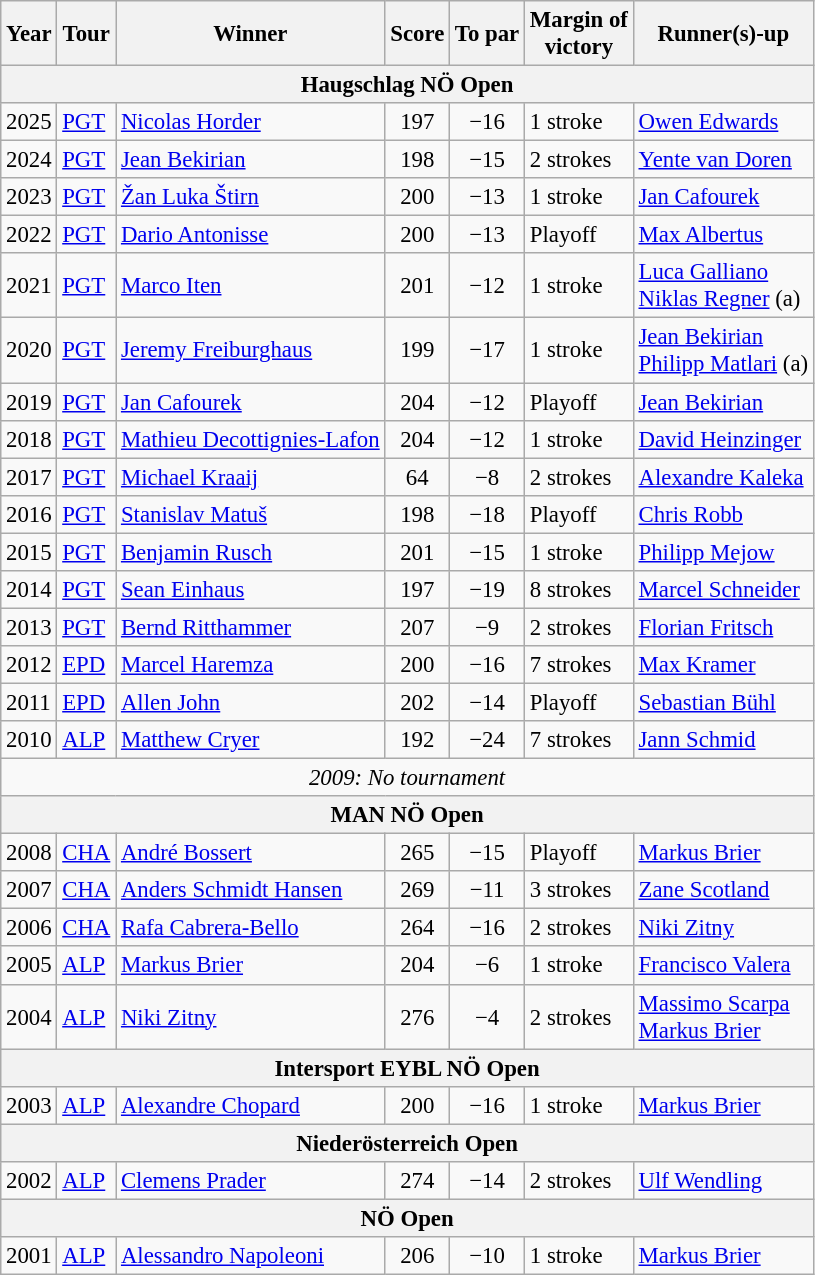<table class=wikitable style="font-size:95%">
<tr>
<th>Year</th>
<th>Tour</th>
<th>Winner</th>
<th>Score</th>
<th>To par</th>
<th>Margin of<br>victory</th>
<th>Runner(s)-up</th>
</tr>
<tr>
<th colspan=7>Haugschlag NÖ Open</th>
</tr>
<tr>
<td>2025</td>
<td><a href='#'>PGT</a></td>
<td> <a href='#'>Nicolas Horder</a></td>
<td align=center>197</td>
<td align=center>−16</td>
<td>1 stroke</td>
<td> <a href='#'>Owen Edwards</a></td>
</tr>
<tr>
<td>2024</td>
<td><a href='#'>PGT</a></td>
<td> <a href='#'>Jean Bekirian</a></td>
<td align=center>198</td>
<td align=center>−15</td>
<td>2 strokes</td>
<td> <a href='#'>Yente van Doren</a></td>
</tr>
<tr>
<td>2023</td>
<td><a href='#'>PGT</a></td>
<td> <a href='#'>Žan Luka Štirn</a></td>
<td align=center>200</td>
<td align=center>−13</td>
<td>1 stroke</td>
<td> <a href='#'>Jan Cafourek</a></td>
</tr>
<tr>
<td>2022</td>
<td><a href='#'>PGT</a></td>
<td> <a href='#'>Dario Antonisse</a></td>
<td align=center>200</td>
<td align=center>−13</td>
<td>Playoff</td>
<td> <a href='#'>Max Albertus</a></td>
</tr>
<tr>
<td>2021</td>
<td><a href='#'>PGT</a></td>
<td> <a href='#'>Marco Iten</a></td>
<td align=center>201</td>
<td align=center>−12</td>
<td>1 stroke</td>
<td> <a href='#'>Luca Galliano</a><br> <a href='#'>Niklas Regner</a> (a)</td>
</tr>
<tr>
<td>2020</td>
<td><a href='#'>PGT</a></td>
<td> <a href='#'>Jeremy Freiburghaus</a></td>
<td align=center>199</td>
<td align=center>−17</td>
<td>1 stroke</td>
<td> <a href='#'>Jean Bekirian</a><br> <a href='#'>Philipp Matlari</a> (a)</td>
</tr>
<tr>
<td>2019</td>
<td><a href='#'>PGT</a></td>
<td> <a href='#'>Jan Cafourek</a></td>
<td align=center>204</td>
<td align=center>−12</td>
<td>Playoff</td>
<td> <a href='#'>Jean Bekirian</a></td>
</tr>
<tr>
<td>2018</td>
<td><a href='#'>PGT</a></td>
<td> <a href='#'>Mathieu Decottignies-Lafon</a></td>
<td align=center>204</td>
<td align=center>−12</td>
<td>1 stroke</td>
<td> <a href='#'>David Heinzinger</a></td>
</tr>
<tr>
<td>2017</td>
<td><a href='#'>PGT</a></td>
<td> <a href='#'>Michael Kraaij</a></td>
<td align=center>64</td>
<td align=center>−8</td>
<td>2 strokes</td>
<td> <a href='#'>Alexandre Kaleka</a></td>
</tr>
<tr>
<td>2016</td>
<td><a href='#'>PGT</a></td>
<td> <a href='#'>Stanislav Matuš</a></td>
<td align=center>198</td>
<td align=center>−18</td>
<td>Playoff</td>
<td> <a href='#'>Chris Robb</a></td>
</tr>
<tr>
<td>2015</td>
<td><a href='#'>PGT</a></td>
<td> <a href='#'>Benjamin Rusch</a></td>
<td align=center>201</td>
<td align=center>−15</td>
<td>1 stroke</td>
<td> <a href='#'>Philipp Mejow</a></td>
</tr>
<tr>
<td>2014</td>
<td><a href='#'>PGT</a></td>
<td> <a href='#'>Sean Einhaus</a></td>
<td align=center>197</td>
<td align=center>−19</td>
<td>8 strokes</td>
<td> <a href='#'>Marcel Schneider</a></td>
</tr>
<tr>
<td>2013</td>
<td><a href='#'>PGT</a></td>
<td> <a href='#'>Bernd Ritthammer</a></td>
<td align=center>207</td>
<td align=center>−9</td>
<td>2 strokes</td>
<td> <a href='#'>Florian Fritsch</a></td>
</tr>
<tr>
<td>2012</td>
<td><a href='#'>EPD</a></td>
<td> <a href='#'>Marcel Haremza</a></td>
<td align=center>200</td>
<td align=center>−16</td>
<td>7 strokes</td>
<td> <a href='#'>Max Kramer</a></td>
</tr>
<tr>
<td>2011</td>
<td><a href='#'>EPD</a></td>
<td> <a href='#'>Allen John</a></td>
<td align=center>202</td>
<td align=center>−14</td>
<td>Playoff</td>
<td> <a href='#'>Sebastian Bühl</a></td>
</tr>
<tr>
<td>2010</td>
<td><a href='#'>ALP</a></td>
<td> <a href='#'>Matthew Cryer</a></td>
<td align=center>192</td>
<td align=center>−24</td>
<td>7 strokes</td>
<td> <a href='#'>Jann Schmid</a></td>
</tr>
<tr>
<td colspan=7 align=center><em>2009: No tournament</em></td>
</tr>
<tr>
<th colspan=7>MAN NÖ Open</th>
</tr>
<tr>
<td>2008</td>
<td><a href='#'>CHA</a></td>
<td> <a href='#'>André Bossert</a></td>
<td align=center>265</td>
<td align=center>−15</td>
<td>Playoff</td>
<td> <a href='#'>Markus Brier</a></td>
</tr>
<tr>
<td>2007</td>
<td><a href='#'>CHA</a></td>
<td> <a href='#'>Anders Schmidt Hansen</a></td>
<td align=center>269</td>
<td align=center>−11</td>
<td>3 strokes</td>
<td> <a href='#'>Zane Scotland</a></td>
</tr>
<tr>
<td>2006</td>
<td><a href='#'>CHA</a></td>
<td> <a href='#'>Rafa Cabrera-Bello</a></td>
<td align=center>264</td>
<td align=center>−16</td>
<td>2 strokes</td>
<td> <a href='#'>Niki Zitny</a></td>
</tr>
<tr>
<td>2005</td>
<td><a href='#'>ALP</a></td>
<td> <a href='#'>Markus Brier</a></td>
<td align=center>204</td>
<td align=center>−6</td>
<td>1 stroke</td>
<td> <a href='#'>Francisco Valera</a></td>
</tr>
<tr>
<td>2004</td>
<td><a href='#'>ALP</a></td>
<td> <a href='#'>Niki Zitny</a></td>
<td align=center>276</td>
<td align=center>−4</td>
<td>2 strokes</td>
<td> <a href='#'>Massimo Scarpa</a><br> <a href='#'>Markus Brier</a></td>
</tr>
<tr>
<th colspan=7>Intersport EYBL NÖ Open</th>
</tr>
<tr>
<td>2003</td>
<td><a href='#'>ALP</a></td>
<td> <a href='#'>Alexandre Chopard</a></td>
<td align=center>200</td>
<td align=center>−16</td>
<td>1 stroke</td>
<td> <a href='#'>Markus Brier</a></td>
</tr>
<tr>
<th colspan=7>Niederösterreich Open</th>
</tr>
<tr>
<td>2002</td>
<td><a href='#'>ALP</a></td>
<td> <a href='#'>Clemens Prader</a></td>
<td align=center>274</td>
<td align=center>−14</td>
<td>2 strokes</td>
<td> <a href='#'>Ulf Wendling</a></td>
</tr>
<tr>
<th colspan=7>NÖ Open</th>
</tr>
<tr>
<td>2001</td>
<td><a href='#'>ALP</a></td>
<td> <a href='#'>Alessandro Napoleoni</a></td>
<td align=center>206</td>
<td align=center>−10</td>
<td>1 stroke</td>
<td> <a href='#'>Markus Brier</a></td>
</tr>
</table>
